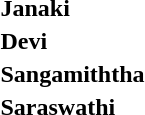<table>
<tr>
<td><strong>Janaki</strong></td>
<td></td>
</tr>
<tr>
<td><strong>Devi</strong></td>
<td></td>
</tr>
<tr>
<td><strong>Sangamiththa</strong></td>
<td></td>
</tr>
<tr>
<td><strong>Saraswathi</strong></td>
<td></td>
</tr>
</table>
